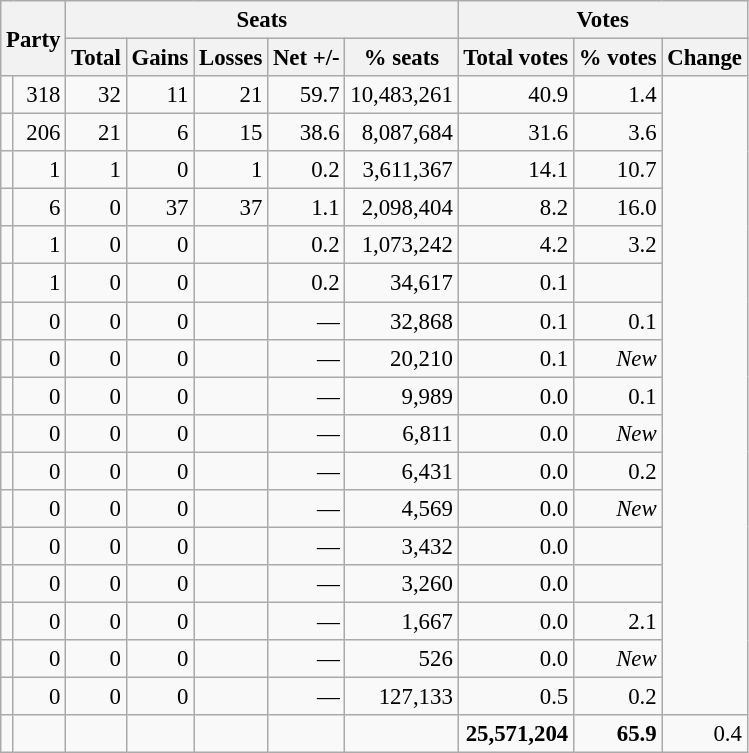<table class="wikitable" style="text-align:right; font-size:95%;">
<tr>
<th colspan="2" rowspan="2">Party</th>
<th colspan="5">Seats</th>
<th colspan="3">Votes</th>
</tr>
<tr>
<th>Total</th>
<th>Gains</th>
<th>Losses</th>
<th>Net +/-</th>
<th>% seats</th>
<th>Total votes</th>
<th>% votes</th>
<th>Change</th>
</tr>
<tr>
<td></td>
<td align="right">318</td>
<td align="right">32</td>
<td align="right">11</td>
<td align="right">21</td>
<td align="right">59.7</td>
<td align="right">10,483,261</td>
<td align="right">40.9</td>
<td align="right">1.4</td>
</tr>
<tr>
<td></td>
<td align="right">206</td>
<td align="right">21</td>
<td align="right">6</td>
<td align="right">15</td>
<td align="right">38.6</td>
<td align="right">8,087,684</td>
<td align="right">31.6</td>
<td align="right">3.6</td>
</tr>
<tr>
<td></td>
<td align="right">1</td>
<td align="right">1</td>
<td align="right">0</td>
<td align="right">1</td>
<td align="right">0.2</td>
<td align="right">3,611,367</td>
<td align="right">14.1</td>
<td align="right">10.7</td>
</tr>
<tr>
<td></td>
<td align="right">6</td>
<td align="right">0</td>
<td align="right">37</td>
<td align="right">37</td>
<td align="right">1.1</td>
<td align="right">2,098,404</td>
<td align="right">8.2</td>
<td align="right">16.0</td>
</tr>
<tr>
<td></td>
<td align="right">1</td>
<td align="right">0</td>
<td align="right">0</td>
<td align="right"></td>
<td align="right">0.2</td>
<td align="right">1,073,242</td>
<td align="right">4.2</td>
<td align="right">3.2</td>
</tr>
<tr>
<td></td>
<td align="right">1</td>
<td align="right">0</td>
<td align="right">0</td>
<td align="right"></td>
<td align="right">0.2</td>
<td align="right">34,617</td>
<td align="right">0.1</td>
<td align="right"></td>
</tr>
<tr>
<td></td>
<td align="right">0</td>
<td align="right">0</td>
<td align="right">0</td>
<td align="right"></td>
<td align="right">—</td>
<td align="right">32,868</td>
<td align="right">0.1</td>
<td align="right">0.1</td>
</tr>
<tr>
<td></td>
<td align="right">0</td>
<td align="right">0</td>
<td align="right">0</td>
<td align="right"></td>
<td align="right">—</td>
<td align="right">20,210</td>
<td align="right">0.1</td>
<td align="right"><em>New</em></td>
</tr>
<tr>
<td></td>
<td align="right">0</td>
<td align="right">0</td>
<td align="right">0</td>
<td align="right"></td>
<td align="right">—</td>
<td align="right">9,989</td>
<td align="right">0.0</td>
<td align="right">0.1</td>
</tr>
<tr>
<td></td>
<td align="right">0</td>
<td align="right">0</td>
<td align="right">0</td>
<td align="right"></td>
<td align="right">—</td>
<td align="right">6,811</td>
<td align="right">0.0</td>
<td align="right"><em>New</em></td>
</tr>
<tr>
<td></td>
<td align="right">0</td>
<td align="right">0</td>
<td align="right">0</td>
<td align="right"></td>
<td align="right">—</td>
<td align="right">6,431</td>
<td align="right">0.0</td>
<td align="right">0.2</td>
</tr>
<tr>
<td></td>
<td align="right">0</td>
<td align="right">0</td>
<td align="right">0</td>
<td align="right"></td>
<td align="right">—</td>
<td align="right">4,569</td>
<td align="right">0.0</td>
<td align="right"><em>New</em></td>
</tr>
<tr>
<td></td>
<td align="right">0</td>
<td align="right">0</td>
<td align="right">0</td>
<td align="right"></td>
<td align="right">—</td>
<td align="right">3,432</td>
<td align="right">0.0</td>
<td align="right"></td>
</tr>
<tr>
<td></td>
<td align="right">0</td>
<td align="right">0</td>
<td align="right">0</td>
<td align="right"></td>
<td align="right">—</td>
<td align="right">3,260</td>
<td align="right">0.0</td>
<td align="right"></td>
</tr>
<tr>
<td></td>
<td align="right">0</td>
<td align="right">0</td>
<td align="right">0</td>
<td align="right"></td>
<td align="right">—</td>
<td align="right">1,667</td>
<td align="right">0.0</td>
<td align="right">2.1</td>
</tr>
<tr>
<td></td>
<td align="right">0</td>
<td align="right">0</td>
<td align="right">0</td>
<td align="right"></td>
<td align="right">—</td>
<td align="right">526</td>
<td align="right">0.0</td>
<td align="right"><em>New</em></td>
</tr>
<tr>
<td></td>
<td align="right">0</td>
<td align="right">0</td>
<td align="right">0</td>
<td align="right"></td>
<td align="right">—</td>
<td align="right">127,133</td>
<td align="right">0.5</td>
<td align="right">0.2</td>
</tr>
<tr>
<td align="right"></td>
<td align="right"></td>
<td align="right"></td>
<td align="right"></td>
<td align="right"></td>
<td align="right"></td>
<td align="right"></td>
<td align="right"><strong>25,571,204</strong></td>
<td align="right"><strong>65.9</strong></td>
<td align="right">0.4</td>
</tr>
</table>
